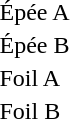<table>
<tr>
<td>Épée A<br></td>
<td></td>
<td></td>
<td></td>
</tr>
<tr>
<td>Épée B<br></td>
<td></td>
<td></td>
<td></td>
</tr>
<tr>
<td>Foil A<br></td>
<td></td>
<td></td>
<td></td>
</tr>
<tr>
<td>Foil B<br></td>
<td></td>
<td></td>
<td></td>
</tr>
</table>
